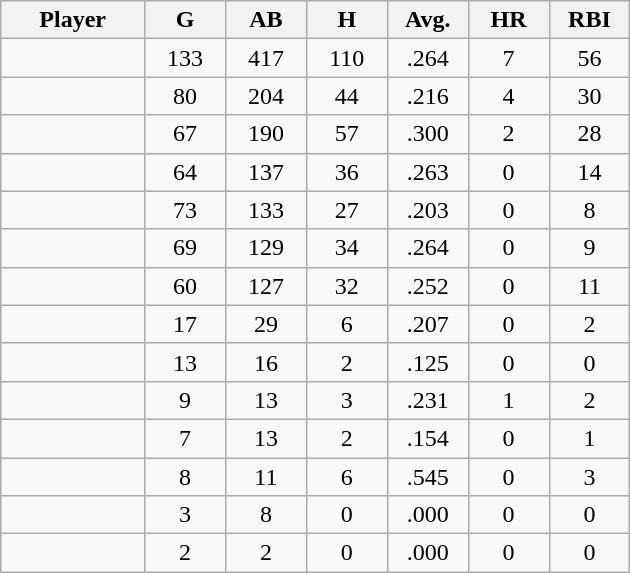<table class="wikitable sortable">
<tr>
<th bgcolor="#DDDDFF" width="16%">Player</th>
<th bgcolor="#DDDDFF" width="9%">G</th>
<th bgcolor="#DDDDFF" width="9%">AB</th>
<th bgcolor="#DDDDFF" width="9%">H</th>
<th bgcolor="#DDDDFF" width="9%">Avg.</th>
<th bgcolor="#DDDDFF" width="9%">HR</th>
<th bgcolor="#DDDDFF" width="9%">RBI</th>
</tr>
<tr align="center">
<td></td>
<td>133</td>
<td>417</td>
<td>110</td>
<td>.264</td>
<td>7</td>
<td>56</td>
</tr>
<tr align="center">
<td></td>
<td>80</td>
<td>204</td>
<td>44</td>
<td>.216</td>
<td>4</td>
<td>30</td>
</tr>
<tr align="center">
<td></td>
<td>67</td>
<td>190</td>
<td>57</td>
<td>.300</td>
<td>2</td>
<td>28</td>
</tr>
<tr align="center">
<td></td>
<td>64</td>
<td>137</td>
<td>36</td>
<td>.263</td>
<td>0</td>
<td>14</td>
</tr>
<tr align="center">
<td></td>
<td>73</td>
<td>133</td>
<td>27</td>
<td>.203</td>
<td>0</td>
<td>8</td>
</tr>
<tr align="center">
<td></td>
<td>69</td>
<td>129</td>
<td>34</td>
<td>.264</td>
<td>0</td>
<td>9</td>
</tr>
<tr align="center">
<td></td>
<td>60</td>
<td>127</td>
<td>32</td>
<td>.252</td>
<td>0</td>
<td>11</td>
</tr>
<tr align="center">
<td></td>
<td>17</td>
<td>29</td>
<td>6</td>
<td>.207</td>
<td>0</td>
<td>2</td>
</tr>
<tr align="center">
<td></td>
<td>13</td>
<td>16</td>
<td>2</td>
<td>.125</td>
<td>0</td>
<td>0</td>
</tr>
<tr align="center">
<td></td>
<td>9</td>
<td>13</td>
<td>3</td>
<td>.231</td>
<td>1</td>
<td>2</td>
</tr>
<tr align="center">
<td></td>
<td>7</td>
<td>13</td>
<td>2</td>
<td>.154</td>
<td>0</td>
<td>1</td>
</tr>
<tr align="center">
<td></td>
<td>8</td>
<td>11</td>
<td>6</td>
<td>.545</td>
<td>0</td>
<td>3</td>
</tr>
<tr align=center>
<td></td>
<td>3</td>
<td>8</td>
<td>0</td>
<td>.000</td>
<td>0</td>
<td>0</td>
</tr>
<tr align="center">
<td></td>
<td>2</td>
<td>2</td>
<td>0</td>
<td>.000</td>
<td>0</td>
<td>0</td>
</tr>
</table>
